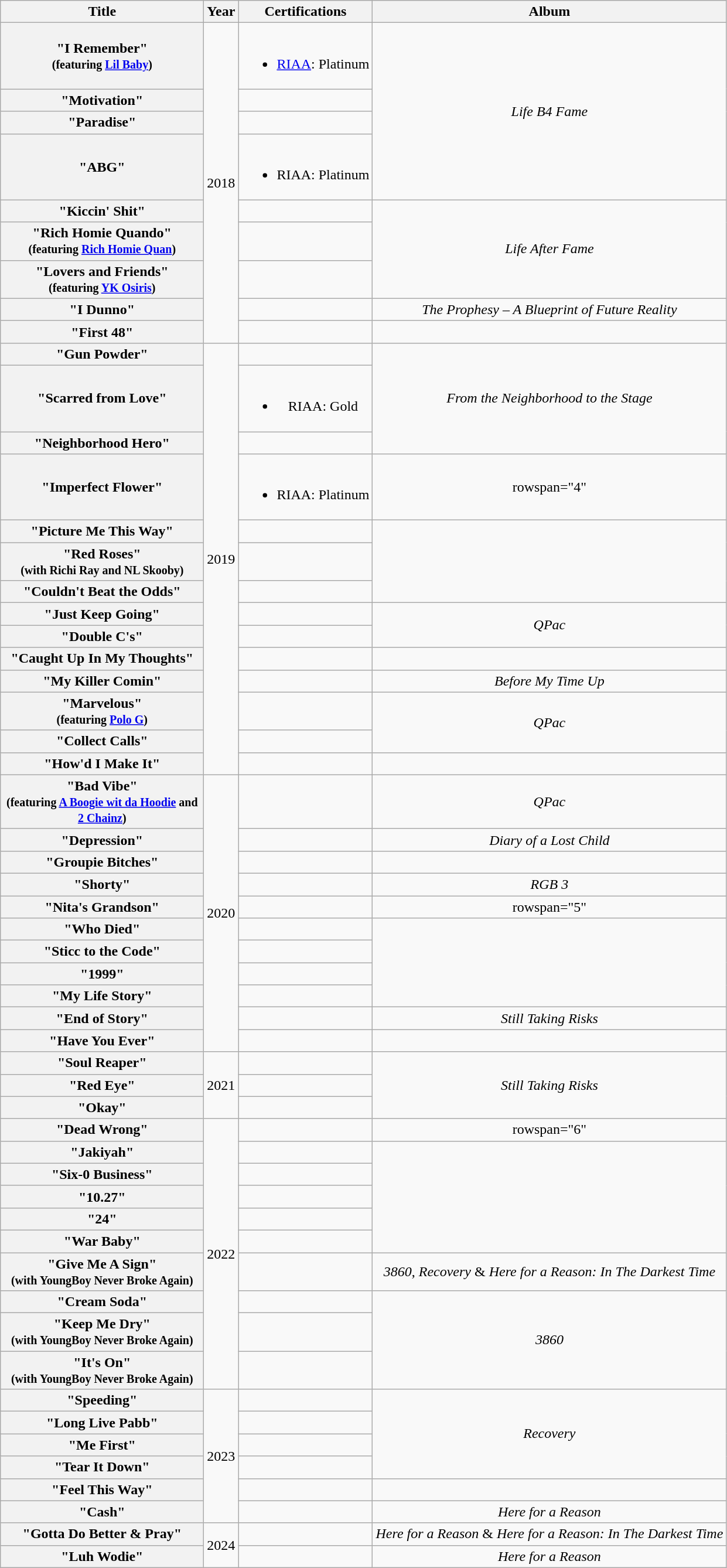<table class="wikitable plainrowheaders" style="text-align:center;">
<tr>
<th scope="col" style="width:14em;">Title</th>
<th scope="col">Year</th>
<th scope="col">Certifications</th>
<th scope="col">Album</th>
</tr>
<tr>
<th scope="row">"I Remember"<br><small>(featuring <a href='#'>Lil Baby</a>)</small></th>
<td rowspan="9">2018</td>
<td><br><ul><li><a href='#'>RIAA</a>: Platinum</li></ul></td>
<td rowspan="4"><em>Life B4 Fame</em></td>
</tr>
<tr>
<th scope="row">"Motivation"</th>
<td></td>
</tr>
<tr>
<th scope="row">"Paradise"</th>
<td></td>
</tr>
<tr>
<th scope="row">"ABG"</th>
<td><br><ul><li>RIAA: Platinum</li></ul></td>
</tr>
<tr>
<th scope="row">"Kiccin' Shit"</th>
<td></td>
<td rowspan="3"><em>Life After Fame</em></td>
</tr>
<tr>
<th scope="row">"Rich Homie Quando"<br><small>(featuring <a href='#'>Rich Homie Quan</a>)</small></th>
<td></td>
</tr>
<tr>
<th scope="row">"Lovers and Friends"<br><small>(featuring <a href='#'>YK Osiris</a>)</small></th>
<td></td>
</tr>
<tr>
<th scope="row">"I Dunno"</th>
<td></td>
<td><em>The Prophesy – A Blueprint of Future Reality</em></td>
</tr>
<tr>
<th scope="row">"First 48"</th>
<td></td>
<td></td>
</tr>
<tr>
<th scope="row">"Gun Powder"</th>
<td rowspan="14">2019</td>
<td></td>
<td rowspan="3"><em>From the Neighborhood to the Stage</em></td>
</tr>
<tr>
<th scope="row">"Scarred from Love"</th>
<td><br><ul><li>RIAA: Gold</li></ul></td>
</tr>
<tr>
<th scope="row">"Neighborhood Hero"</th>
<td></td>
</tr>
<tr>
<th scope="row">"Imperfect Flower"</th>
<td><br><ul><li>RIAA: Platinum</li></ul></td>
<td>rowspan="4" </td>
</tr>
<tr>
<th scope="row">"Picture Me This Way"</th>
<td></td>
</tr>
<tr>
<th scope="row">"Red Roses"<br><small>(with Richi Ray and NL Skooby)</small></th>
<td></td>
</tr>
<tr>
<th scope="row">"Couldn't Beat the Odds"</th>
<td></td>
</tr>
<tr>
<th scope="row">"Just Keep Going"</th>
<td></td>
<td rowspan="2"><em>QPac</em></td>
</tr>
<tr>
<th scope="row">"Double C's"</th>
<td></td>
</tr>
<tr>
<th scope="row">"Caught Up In My Thoughts"</th>
<td></td>
<td></td>
</tr>
<tr>
<th scope="row">"My Killer Comin"</th>
<td></td>
<td><em>Before My Time Up</em></td>
</tr>
<tr>
<th scope="row">"Marvelous"<br><small>(featuring <a href='#'>Polo G</a>)</small></th>
<td></td>
<td rowspan="2"><em>QPac</em></td>
</tr>
<tr>
<th scope="row">"Collect Calls"</th>
<td></td>
</tr>
<tr>
<th scope="row">"How'd I Make It"</th>
<td></td>
<td></td>
</tr>
<tr>
<th scope="row">"Bad Vibe"<br><small>(featuring <a href='#'>A Boogie wit da Hoodie</a> and <a href='#'>2 Chainz</a>)</small></th>
<td rowspan="11">2020</td>
<td></td>
<td><em>QPac</em></td>
</tr>
<tr>
<th scope="row">"Depression"</th>
<td></td>
<td><em>Diary of a Lost Child</em></td>
</tr>
<tr>
<th scope="row">"Groupie Bitches"</th>
<td></td>
<td></td>
</tr>
<tr>
<th scope="row">"Shorty"</th>
<td></td>
<td><em>RGB 3</em></td>
</tr>
<tr>
<th scope="row">"Nita's Grandson"</th>
<td></td>
<td>rowspan="5" </td>
</tr>
<tr>
<th scope="row">"Who Died"</th>
<td></td>
</tr>
<tr>
<th scope="row">"Sticc to the Code"</th>
<td></td>
</tr>
<tr>
<th scope="row">"1999"</th>
<td></td>
</tr>
<tr>
<th scope="row">"My Life Story"</th>
<td></td>
</tr>
<tr>
<th scope="row">"End of Story"</th>
<td></td>
<td><em>Still Taking Risks</em></td>
</tr>
<tr>
<th scope="row">"Have You Ever"</th>
<td></td>
<td></td>
</tr>
<tr>
<th scope="row">"Soul Reaper"</th>
<td rowspan="3">2021</td>
<td></td>
<td rowspan="3"><em>Still Taking Risks</em></td>
</tr>
<tr>
<th scope="row">"Red Eye"</th>
<td></td>
</tr>
<tr>
<th scope="row">"Okay"</th>
<td></td>
</tr>
<tr>
<th scope="row">"Dead Wrong"</th>
<td rowspan="10">2022</td>
<td></td>
<td>rowspan="6" </td>
</tr>
<tr>
<th scope="row">"Jakiyah"</th>
<td></td>
</tr>
<tr>
<th scope="row">"Six-0 Business"</th>
<td></td>
</tr>
<tr>
<th scope="row">"10.27"</th>
<td></td>
</tr>
<tr>
<th scope="row">"24"</th>
<td></td>
</tr>
<tr>
<th scope="row">"War Baby"</th>
<td></td>
</tr>
<tr>
<th scope="row">"Give Me A Sign"<br><small>(with YoungBoy Never Broke Again)</small></th>
<td></td>
<td><em>3860</em>, <em>Recovery</em> & <em>Here for a Reason: In The Darkest Time</em></td>
</tr>
<tr>
<th scope="row">"Cream Soda"</th>
<td></td>
<td rowspan="3"><em>3860</em></td>
</tr>
<tr>
<th scope="row">"Keep Me Dry"<br><small>(with YoungBoy Never Broke Again)</small></th>
<td></td>
</tr>
<tr>
<th scope="row">"It's On"<br><small>(with YoungBoy Never Broke Again)</small></th>
<td></td>
</tr>
<tr>
<th scope="row">"Speeding"</th>
<td rowspan="6">2023</td>
<td></td>
<td rowspan="4"><em>Recovery</em></td>
</tr>
<tr>
<th scope="row">"Long Live Pabb"</th>
<td></td>
</tr>
<tr>
<th scope="row">"Me First"</th>
<td></td>
</tr>
<tr>
<th scope="row">"Tear It Down"</th>
</tr>
<tr>
<th scope="row">"Feel This Way"</th>
<td></td>
<td></td>
</tr>
<tr>
<th scope="row">"Cash"</th>
<td></td>
<td><em>Here for a Reason</em></td>
</tr>
<tr>
<th scope="row">"Gotta Do Better & Pray"</th>
<td rowspan="2">2024</td>
<td></td>
<td><em>Here for a Reason</em> & <em>Here for a Reason: In The Darkest Time</em></td>
</tr>
<tr>
<th scope="row">"Luh Wodie"</th>
<td></td>
<td><em>Here for a Reason</em></td>
</tr>
</table>
